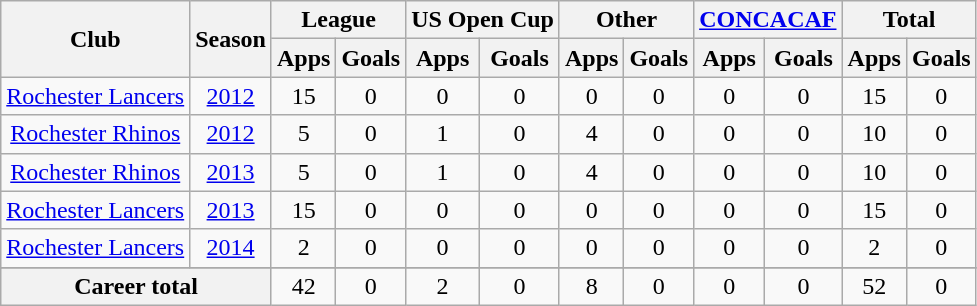<table class="wikitable" style="text-align: center;">
<tr>
<th rowspan="2">Club</th>
<th rowspan="2">Season</th>
<th colspan="2">League</th>
<th colspan="2">US Open Cup</th>
<th colspan="2">Other</th>
<th colspan="2"><a href='#'>CONCACAF</a></th>
<th colspan="2">Total</th>
</tr>
<tr>
<th>Apps</th>
<th>Goals</th>
<th>Apps</th>
<th>Goals</th>
<th>Apps</th>
<th>Goals</th>
<th>Apps</th>
<th>Goals</th>
<th>Apps</th>
<th>Goals</th>
</tr>
<tr>
<td rowspan="1"><a href='#'>Rochester Lancers</a></td>
<td><a href='#'>2012</a></td>
<td>15</td>
<td>0</td>
<td>0</td>
<td>0</td>
<td>0</td>
<td>0</td>
<td>0</td>
<td>0</td>
<td>15</td>
<td>0</td>
</tr>
<tr>
<td rowspan="1"><a href='#'>Rochester Rhinos</a></td>
<td><a href='#'>2012</a></td>
<td>5</td>
<td>0</td>
<td>1</td>
<td>0</td>
<td>4</td>
<td>0</td>
<td>0</td>
<td>0</td>
<td>10</td>
<td>0</td>
</tr>
<tr>
<td rowspan="1"><a href='#'>Rochester Rhinos</a></td>
<td><a href='#'>2013</a></td>
<td>5</td>
<td>0</td>
<td>1</td>
<td>0</td>
<td>4</td>
<td>0</td>
<td>0</td>
<td>0</td>
<td>10</td>
<td>0</td>
</tr>
<tr>
<td rowspan="1"><a href='#'>Rochester Lancers</a></td>
<td><a href='#'>2013</a></td>
<td>15</td>
<td>0</td>
<td>0</td>
<td>0</td>
<td>0</td>
<td>0</td>
<td>0</td>
<td>0</td>
<td>15</td>
<td>0</td>
</tr>
<tr>
<td rowspan="1"><a href='#'>Rochester Lancers</a></td>
<td><a href='#'>2014</a></td>
<td>2</td>
<td>0</td>
<td>0</td>
<td>0</td>
<td>0</td>
<td>0</td>
<td>0</td>
<td>0</td>
<td>2</td>
<td>0</td>
</tr>
<tr>
</tr>
<tr>
<th colspan="2">Career total</th>
<td>42</td>
<td>0</td>
<td>2</td>
<td>0</td>
<td>8</td>
<td>0</td>
<td>0</td>
<td>0</td>
<td>52</td>
<td>0</td>
</tr>
</table>
